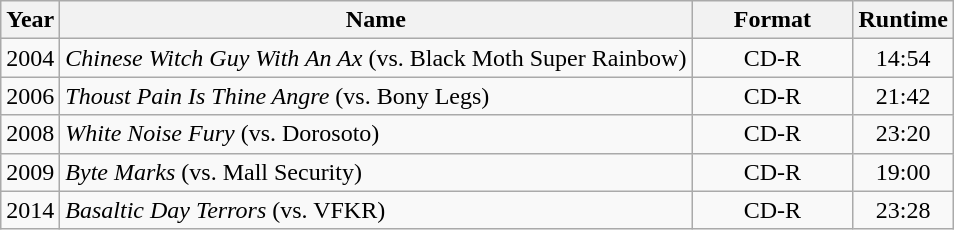<table class="wikitable">
<tr>
<th>Year</th>
<th>Name</th>
<th>Format</th>
<th>Runtime</th>
</tr>
<tr>
<td>2004</td>
<td><em>Chinese Witch Guy With An Ax</em> (vs. Black Moth Super Rainbow)</td>
<td style="text-align:center;">CD-R</td>
<td style="text-align:center;">14:54</td>
</tr>
<tr>
<td>2006</td>
<td><em>Thoust Pain Is Thine Angre</em> (vs. Bony Legs)</td>
<td style="text-align:center; width:100px;">CD-R</td>
<td style="text-align:center;">21:42</td>
</tr>
<tr>
<td>2008</td>
<td><em>White Noise Fury</em> (vs. Dorosoto)</td>
<td style="text-align:center; width:100px;">CD-R</td>
<td style="text-align:center;">23:20</td>
</tr>
<tr>
<td>2009</td>
<td><em>Byte Marks</em> (vs. Mall Security)</td>
<td style="text-align:center; width:100px;">CD-R</td>
<td style="text-align:center;">19:00</td>
</tr>
<tr>
<td>2014</td>
<td><em>Basaltic Day Terrors</em> (vs. VFKR)</td>
<td style="text-align:center; width:100px;">CD-R</td>
<td style="text-align:center;">23:28</td>
</tr>
</table>
